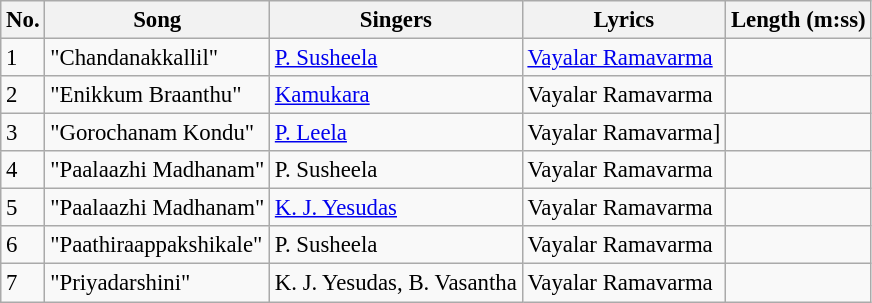<table class="wikitable" style="font-size:95%;">
<tr>
<th>No.</th>
<th>Song</th>
<th>Singers</th>
<th>Lyrics</th>
<th>Length (m:ss)</th>
</tr>
<tr>
<td>1</td>
<td>"Chandanakkallil"</td>
<td><a href='#'>P. Susheela</a></td>
<td><a href='#'>Vayalar Ramavarma</a></td>
<td></td>
</tr>
<tr>
<td>2</td>
<td>"Enikkum Braanthu"</td>
<td><a href='#'>Kamukara</a></td>
<td>Vayalar Ramavarma</td>
<td></td>
</tr>
<tr>
<td>3</td>
<td>"Gorochanam Kondu"</td>
<td><a href='#'>P. Leela</a></td>
<td>Vayalar Ramavarma]</td>
<td></td>
</tr>
<tr>
<td>4</td>
<td>"Paalaazhi Madhanam"</td>
<td>P. Susheela</td>
<td>Vayalar Ramavarma</td>
<td></td>
</tr>
<tr>
<td>5</td>
<td>"Paalaazhi Madhanam"</td>
<td><a href='#'>K. J. Yesudas</a></td>
<td>Vayalar Ramavarma</td>
<td></td>
</tr>
<tr>
<td>6</td>
<td>"Paathiraappakshikale"</td>
<td>P. Susheela</td>
<td>Vayalar Ramavarma</td>
<td></td>
</tr>
<tr>
<td>7</td>
<td>"Priyadarshini"</td>
<td>K. J. Yesudas, B. Vasantha</td>
<td>Vayalar Ramavarma</td>
<td></td>
</tr>
</table>
